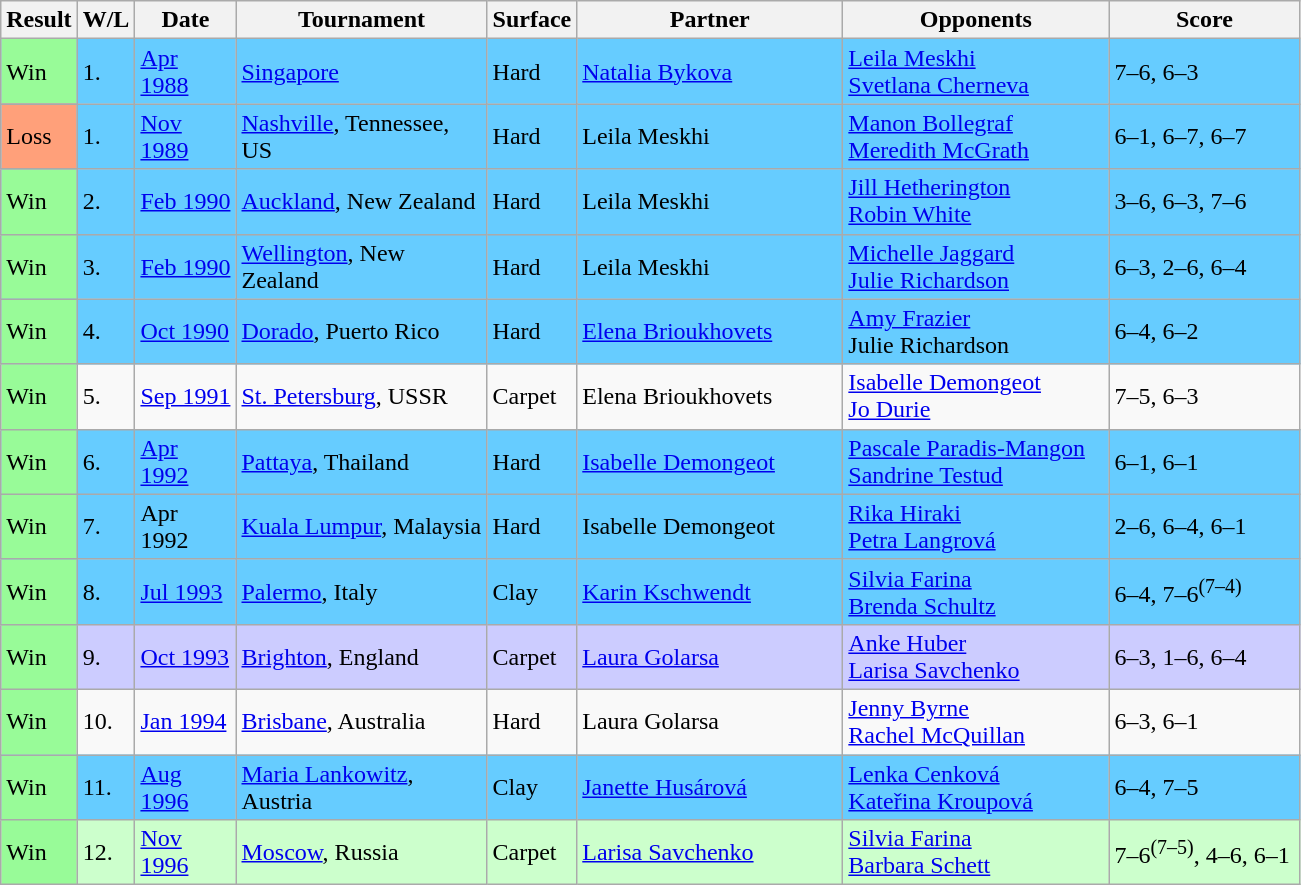<table class="sortable wikitable">
<tr>
<th style="width:40px">Result</th>
<th style="width:30px" class="unsortable">W/L</th>
<th style="width:60px">Date</th>
<th style="width:160px">Tournament</th>
<th style="width:50px">Surface</th>
<th style="width:170px">Partner</th>
<th style="width:170px">Opponents</th>
<th style="width:120px" class="unsortable">Score</th>
</tr>
<tr bgcolor="66CCFF">
<td style="background:#98fb98;">Win</td>
<td>1.</td>
<td><a href='#'>Apr 1988</a></td>
<td><a href='#'>Singapore</a></td>
<td>Hard</td>
<td> <a href='#'>Natalia Bykova</a></td>
<td> <a href='#'>Leila Meskhi</a> <br>  <a href='#'>Svetlana Cherneva</a></td>
<td>7–6, 6–3</td>
</tr>
<tr bgcolor="66CCFF">
<td style="background:#ffa07a;">Loss</td>
<td>1.</td>
<td><a href='#'>Nov 1989</a></td>
<td><a href='#'>Nashville</a>, Tennessee, US</td>
<td>Hard</td>
<td> Leila Meskhi</td>
<td> <a href='#'>Manon Bollegraf</a> <br>  <a href='#'>Meredith McGrath</a></td>
<td>6–1, 6–7, 6–7</td>
</tr>
<tr bgcolor="66CCFF">
<td style="background:#98fb98;">Win</td>
<td>2.</td>
<td><a href='#'>Feb 1990</a></td>
<td><a href='#'>Auckland</a>, New Zealand</td>
<td>Hard</td>
<td> Leila Meskhi</td>
<td> <a href='#'>Jill Hetherington</a> <br>  <a href='#'>Robin White</a></td>
<td>3–6, 6–3, 7–6</td>
</tr>
<tr bgcolor="66CCFF">
<td style="background:#98fb98;">Win</td>
<td>3.</td>
<td><a href='#'>Feb 1990</a></td>
<td><a href='#'>Wellington</a>, New Zealand</td>
<td>Hard</td>
<td> Leila Meskhi</td>
<td> <a href='#'>Michelle Jaggard</a> <br>  <a href='#'>Julie Richardson</a></td>
<td>6–3, 2–6, 6–4</td>
</tr>
<tr bgcolor="66CCFF">
<td style="background:#98fb98;">Win</td>
<td>4.</td>
<td><a href='#'>Oct 1990</a></td>
<td><a href='#'>Dorado</a>, Puerto Rico</td>
<td>Hard</td>
<td> <a href='#'>Elena Brioukhovets</a></td>
<td> <a href='#'>Amy Frazier</a> <br>  Julie Richardson</td>
<td>6–4, 6–2</td>
</tr>
<tr>
<td style="background:#98fb98;">Win</td>
<td>5.</td>
<td><a href='#'>Sep 1991</a></td>
<td><a href='#'>St. Petersburg</a>, USSR</td>
<td>Carpet</td>
<td> Elena Brioukhovets</td>
<td> <a href='#'>Isabelle Demongeot</a> <br>  <a href='#'>Jo Durie</a></td>
<td>7–5, 6–3</td>
</tr>
<tr bgcolor="66CCFF">
<td style="background:#98fb98;">Win</td>
<td>6.</td>
<td><a href='#'>Apr 1992</a></td>
<td><a href='#'>Pattaya</a>, Thailand</td>
<td>Hard</td>
<td> <a href='#'>Isabelle Demongeot</a></td>
<td> <a href='#'>Pascale Paradis-Mangon</a> <br>  <a href='#'>Sandrine Testud</a></td>
<td>6–1, 6–1</td>
</tr>
<tr bgcolor="66CCFF">
<td style="background:#98fb98;">Win</td>
<td>7.</td>
<td>Apr 1992</td>
<td><a href='#'>Kuala Lumpur</a>, Malaysia</td>
<td>Hard</td>
<td> Isabelle Demongeot</td>
<td> <a href='#'>Rika Hiraki</a> <br>  <a href='#'>Petra Langrová</a></td>
<td>2–6, 6–4, 6–1</td>
</tr>
<tr bgcolor="66CCFF">
<td style="background:#98fb98;">Win</td>
<td>8.</td>
<td><a href='#'>Jul 1993</a></td>
<td><a href='#'>Palermo</a>, Italy</td>
<td>Clay</td>
<td> <a href='#'>Karin Kschwendt</a></td>
<td> <a href='#'>Silvia Farina</a> <br>  <a href='#'>Brenda Schultz</a></td>
<td>6–4, 7–6<sup>(7–4)</sup></td>
</tr>
<tr bgcolor="ccccff">
<td style="background:#98fb98;">Win</td>
<td>9.</td>
<td><a href='#'>Oct 1993</a></td>
<td><a href='#'>Brighton</a>, England</td>
<td>Carpet</td>
<td> <a href='#'>Laura Golarsa</a></td>
<td> <a href='#'>Anke Huber</a> <br>  <a href='#'>Larisa Savchenko</a></td>
<td>6–3, 1–6, 6–4</td>
</tr>
<tr bgcolor=>
<td style="background:#98fb98;">Win</td>
<td>10.</td>
<td><a href='#'>Jan 1994</a></td>
<td><a href='#'>Brisbane</a>, Australia</td>
<td>Hard</td>
<td> Laura Golarsa</td>
<td> <a href='#'>Jenny Byrne</a> <br>  <a href='#'>Rachel McQuillan</a></td>
<td>6–3, 6–1</td>
</tr>
<tr bgcolor="66CCFF">
<td style="background:#98fb98;">Win</td>
<td>11.</td>
<td><a href='#'>Aug 1996</a></td>
<td><a href='#'>Maria Lankowitz</a>, Austria</td>
<td>Clay</td>
<td> <a href='#'>Janette Husárová</a></td>
<td> <a href='#'>Lenka Cenková</a> <br>  <a href='#'>Kateřina Kroupová</a></td>
<td>6–4, 7–5</td>
</tr>
<tr bgcolor="CCFFCC">
<td style="background:#98fb98;">Win</td>
<td>12.</td>
<td><a href='#'>Nov 1996</a></td>
<td><a href='#'>Moscow</a>, Russia</td>
<td>Carpet</td>
<td> <a href='#'>Larisa Savchenko</a></td>
<td> <a href='#'>Silvia Farina</a> <br>  <a href='#'>Barbara Schett</a></td>
<td>7–6<sup>(7–5)</sup>, 4–6, 6–1</td>
</tr>
</table>
